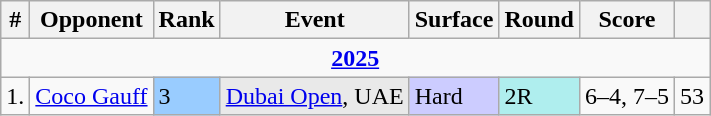<table class="wikitable sortable">
<tr>
<th>#</th>
<th>Opponent</th>
<th>Rank</th>
<th>Event</th>
<th>Surface</th>
<th>Round</th>
<th class="unsortable">Score</th>
<th></th>
</tr>
<tr>
<td colspan="8" align=center><strong><a href='#'>2025</a></strong></td>
</tr>
<tr>
<td>1.</td>
<td> <a href='#'>Coco Gauff</a></td>
<td style="background:#99ccff;">3</td>
<td bgcolor="e9e9e9"><a href='#'>Dubai Open</a>, UAE</td>
<td bgcolor="ccccff">Hard</td>
<td bgcolor="afeeee">2R</td>
<td>6–4, 7–5</td>
<td>53</td>
</tr>
</table>
